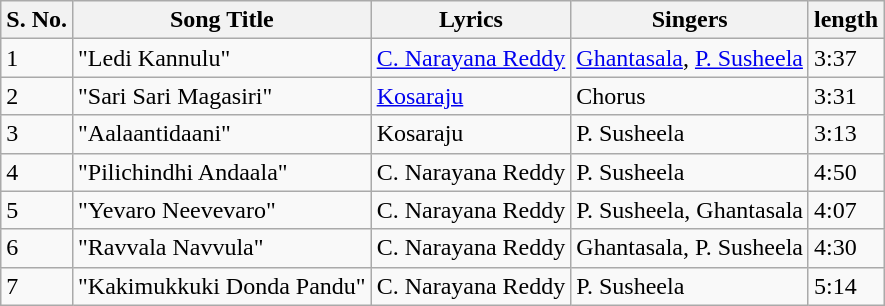<table class="wikitable">
<tr>
<th>S. No.</th>
<th>Song Title</th>
<th>Lyrics</th>
<th>Singers</th>
<th>length</th>
</tr>
<tr>
<td>1</td>
<td>"Ledi Kannulu"</td>
<td><a href='#'>C. Narayana Reddy</a></td>
<td><a href='#'>Ghantasala</a>, <a href='#'>P. Susheela</a></td>
<td>3:37</td>
</tr>
<tr>
<td>2</td>
<td>"Sari Sari Magasiri"</td>
<td><a href='#'>Kosaraju</a></td>
<td>Chorus</td>
<td>3:31</td>
</tr>
<tr>
<td>3</td>
<td>"Aalaantidaani"</td>
<td>Kosaraju</td>
<td>P. Susheela</td>
<td>3:13</td>
</tr>
<tr>
<td>4</td>
<td>"Pilichindhi Andaala"</td>
<td>C. Narayana Reddy</td>
<td>P. Susheela</td>
<td>4:50</td>
</tr>
<tr>
<td>5</td>
<td>"Yevaro Neevevaro"</td>
<td>C. Narayana Reddy</td>
<td>P. Susheela, Ghantasala</td>
<td>4:07</td>
</tr>
<tr>
<td>6</td>
<td>"Ravvala Navvula"</td>
<td>C. Narayana Reddy</td>
<td>Ghantasala, P. Susheela</td>
<td>4:30</td>
</tr>
<tr>
<td>7</td>
<td>"Kakimukkuki Donda Pandu"</td>
<td>C. Narayana Reddy</td>
<td>P. Susheela</td>
<td>5:14</td>
</tr>
</table>
